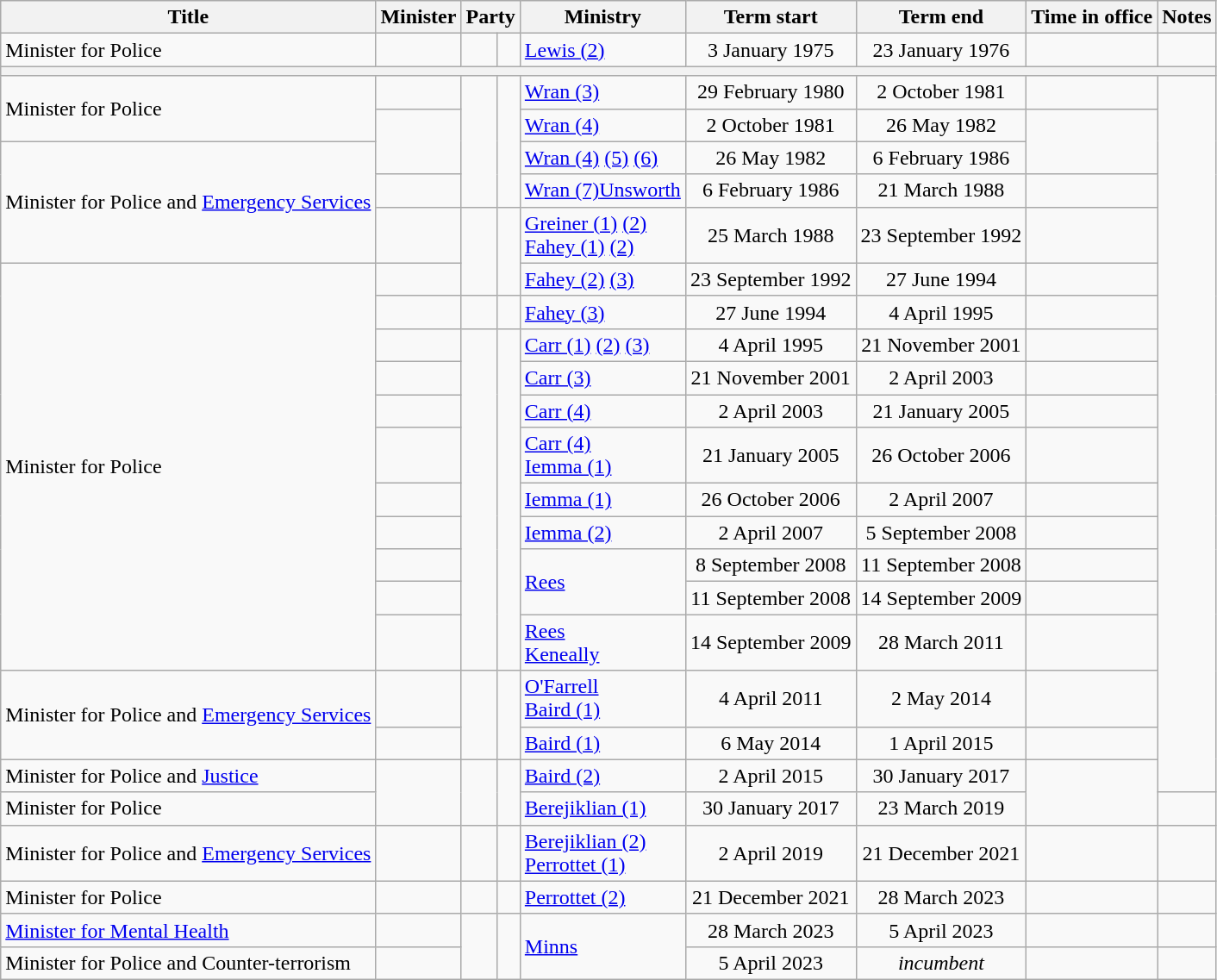<table class="wikitable sortable">
<tr>
<th>Title</th>
<th>Minister</th>
<th colspan=2>Party</th>
<th>Ministry</th>
<th>Term start</th>
<th>Term end</th>
<th>Time in office</th>
<th class="unsortable">Notes</th>
</tr>
<tr>
<td>Minister for Police</td>
<td></td>
<td> </td>
<td></td>
<td><a href='#'>Lewis (2)</a></td>
<td align=center>3 January 1975</td>
<td align=center>23 January 1976</td>
<td align=right></td>
</tr>
<tr>
<th colspan=9></th>
</tr>
<tr>
<td rowspan=2>Minister for Police</td>
<td></td>
<td rowspan=4 > </td>
<td rowspan="4"></td>
<td><a href='#'>Wran (3)</a></td>
<td align=center>29 February 1980</td>
<td align=center>2 October 1981</td>
<td align=right></td>
</tr>
<tr>
<td rowspan=2></td>
<td><a href='#'>Wran (4)</a></td>
<td align=center>2 October 1981</td>
<td align=center>26 May 1982</td>
<td rowspan=2 align=right></td>
</tr>
<tr>
<td rowspan=3>Minister for Police and <a href='#'>Emergency Services</a></td>
<td><a href='#'>Wran (4)</a> <a href='#'>(5)</a> <a href='#'>(6)</a></td>
<td align=center>26 May 1982</td>
<td align=center>6 February 1986</td>
</tr>
<tr>
<td></td>
<td><a href='#'>Wran (7)</a><a href='#'>Unsworth</a></td>
<td align=center>6 February 1986</td>
<td align=center>21 March 1988</td>
<td align=right></td>
</tr>
<tr>
<td></td>
<td rowspan=2 > </td>
<td rowspan=2></td>
<td><a href='#'>Greiner (1)</a> <a href='#'>(2)</a><br><a href='#'>Fahey (1)</a> <a href='#'>(2)</a></td>
<td align=center>25 March 1988</td>
<td align=center>23 September 1992</td>
<td align=right></td>
</tr>
<tr>
<td rowspan=11>Minister for Police</td>
<td></td>
<td><a href='#'>Fahey (2)</a> <a href='#'>(3)</a></td>
<td align=center>23 September 1992</td>
<td align=center>27 June 1994</td>
<td align=right></td>
</tr>
<tr>
<td></td>
<td> </td>
<td></td>
<td><a href='#'>Fahey (3)</a></td>
<td align=center>27 June 1994</td>
<td align=center>4 April 1995</td>
<td align=right></td>
</tr>
<tr>
<td></td>
<td rowspan=9 > </td>
<td rowspan=9></td>
<td><a href='#'>Carr (1)</a> <a href='#'>(2)</a> <a href='#'>(3)</a></td>
<td align=center>4 April 1995</td>
<td align=center>21 November 2001</td>
<td align=right><strong></strong></td>
</tr>
<tr>
<td></td>
<td><a href='#'>Carr (3)</a></td>
<td align=center>21 November 2001</td>
<td align=center>2 April 2003</td>
<td align=right></td>
</tr>
<tr>
<td></td>
<td><a href='#'>Carr (4)</a></td>
<td align=center>2 April 2003</td>
<td align=center>21 January 2005</td>
<td align=right></td>
</tr>
<tr>
<td></td>
<td><a href='#'>Carr (4)</a><br><a href='#'>Iemma (1)</a></td>
<td align=center>21 January 2005</td>
<td align=center>26 October 2006</td>
<td align=right></td>
</tr>
<tr>
<td></td>
<td><a href='#'>Iemma (1)</a></td>
<td align=center>26 October 2006</td>
<td align=center>2 April 2007</td>
<td align=right></td>
</tr>
<tr>
<td></td>
<td><a href='#'>Iemma (2)</a></td>
<td align=center>2 April 2007</td>
<td align=center>5 September 2008</td>
<td align=right></td>
</tr>
<tr>
<td></td>
<td rowspan=2><a href='#'>Rees</a></td>
<td align=center>8 September 2008</td>
<td align=center>11 September 2008</td>
<td align=right></td>
</tr>
<tr>
<td></td>
<td align=center>11 September 2008</td>
<td align=center>14 September 2009</td>
<td align=right></td>
</tr>
<tr>
<td></td>
<td><a href='#'>Rees</a><br><a href='#'>Keneally</a></td>
<td align=center>14 September 2009</td>
<td align=center>28 March 2011</td>
<td align=right></td>
</tr>
<tr>
<td rowspan="2">Minister for Police and <a href='#'>Emergency Services</a></td>
<td></td>
<td rowspan=2 > </td>
<td rowspan=2></td>
<td><a href='#'>O'Farrell</a><br><a href='#'>Baird (1)</a></td>
<td align=center>4 April 2011</td>
<td align=center>2 May 2014</td>
<td align=right></td>
</tr>
<tr>
<td></td>
<td><a href='#'>Baird (1)</a></td>
<td align=center>6 May 2014</td>
<td align=center>1 April 2015</td>
<td align=right></td>
</tr>
<tr>
<td>Minister for Police and <a href='#'>Justice</a></td>
<td rowspan=2></td>
<td rowspan=2 > </td>
<td rowspan=2></td>
<td><a href='#'>Baird (2)</a></td>
<td align=center>2 April 2015</td>
<td align=center>30 January 2017</td>
<td align=right rowspan=2></td>
</tr>
<tr>
<td>Minister for Police</td>
<td><a href='#'>Berejiklian (1)</a></td>
<td align=center>30 January 2017</td>
<td align=center>23 March 2019</td>
<td></td>
</tr>
<tr>
<td>Minister for Police and <a href='#'>Emergency Services</a></td>
<td></td>
<td> </td>
<td></td>
<td><a href='#'>Berejiklian (2)</a><br><a href='#'>Perrottet (1)</a></td>
<td align=center>2 April 2019</td>
<td align=center>21 December 2021</td>
<td align=right></td>
<td></td>
</tr>
<tr>
<td>Minister for Police</td>
<td></td>
<td> </td>
<td></td>
<td><a href='#'>Perrottet (2)</a></td>
<td align=center>21 December 2021</td>
<td align=center>28 March 2023</td>
<td align=right></td>
<td></td>
</tr>
<tr>
<td><a href='#'>Minister for Mental Health</a></td>
<td></td>
<td rowspan=2 > </td>
<td rowspan=2></td>
<td rowspan=2><a href='#'>Minns</a></td>
<td align=center>28 March 2023</td>
<td align=center>5 April 2023</td>
<td align=right></td>
<td></td>
</tr>
<tr>
<td>Minister for Police and Counter-terrorism</td>
<td></td>
<td align=center>5 April 2023</td>
<td align=center><em>incumbent</em></td>
<td align=right></td>
</tr>
</table>
